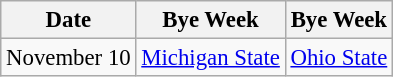<table class="wikitable" style="font-size:95%;">
<tr>
<th>Date</th>
<th>Bye Week</th>
<th>Bye Week</th>
</tr>
<tr>
<td>November 10</td>
<td><a href='#'>Michigan State</a></td>
<td><a href='#'>Ohio State</a></td>
</tr>
</table>
